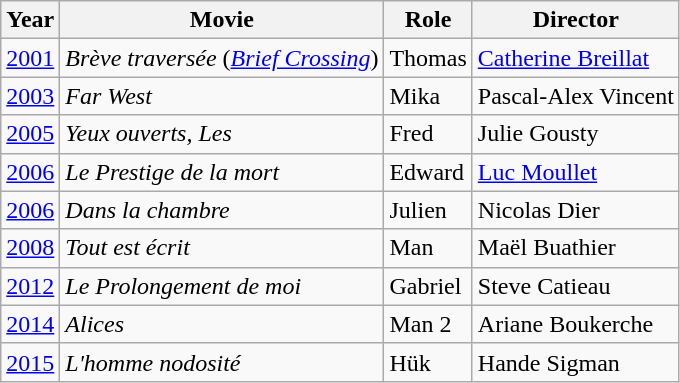<table class="wikitable">
<tr>
<th>Year</th>
<th>Movie</th>
<th>Role</th>
<th>Director</th>
</tr>
<tr>
<td><a href='#'>2001</a></td>
<td><em>Brève traversée</em> (<em><a href='#'>Brief Crossing</a></em>)</td>
<td>Thomas</td>
<td><a href='#'>Catherine Breillat</a></td>
</tr>
<tr>
<td><a href='#'>2003</a></td>
<td><em>Far West</em></td>
<td>Mika</td>
<td>Pascal-Alex Vincent</td>
</tr>
<tr>
<td><a href='#'>2005</a></td>
<td><em>Yeux ouverts, Les </em></td>
<td>Fred</td>
<td>Julie Gousty</td>
</tr>
<tr>
<td><a href='#'>2006</a></td>
<td><em>Le Prestige de la mort</em></td>
<td>Edward</td>
<td><a href='#'>Luc Moullet</a></td>
</tr>
<tr>
<td><a href='#'>2006</a></td>
<td><em>Dans la chambre</em></td>
<td>Julien</td>
<td>Nicolas Dier</td>
</tr>
<tr>
<td><a href='#'>2008</a></td>
<td><em>Tout est écrit</em></td>
<td>Man</td>
<td>Maël Buathier</td>
</tr>
<tr>
<td><a href='#'>2012</a></td>
<td><em>Le Prolongement de moi</em></td>
<td>Gabriel</td>
<td>Steve Catieau</td>
</tr>
<tr>
<td><a href='#'>2014</a></td>
<td><em>Alices</em></td>
<td>Man 2</td>
<td>Ariane Boukerche</td>
</tr>
<tr>
<td><a href='#'>2015</a></td>
<td><em>L'homme nodosité</em></td>
<td>Hük</td>
<td>Hande Sigman</td>
</tr>
</table>
